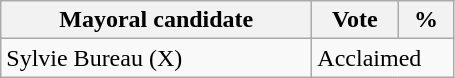<table class="wikitable">
<tr>
<th bgcolor="#DDDDFF" width="200px">Mayoral candidate</th>
<th bgcolor="#DDDDFF" width="50px">Vote</th>
<th bgcolor="#DDDDFF"  width="30px">%</th>
</tr>
<tr>
<td>Sylvie Bureau (X)</td>
<td colspan="2">Acclaimed</td>
</tr>
</table>
